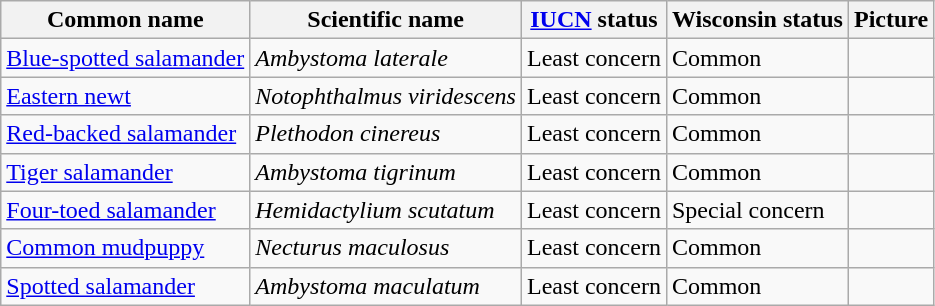<table class="wikitable">
<tr>
<th>Common name</th>
<th>Scientific name</th>
<th><a href='#'>IUCN</a> status</th>
<th>Wisconsin status</th>
<th>Picture</th>
</tr>
<tr>
<td><a href='#'>Blue-spotted salamander</a></td>
<td><em>Ambystoma laterale</em></td>
<td>Least concern</td>
<td>Common</td>
<td></td>
</tr>
<tr>
<td><a href='#'>Eastern newt</a></td>
<td><em>Notophthalmus viridescens</em></td>
<td>Least concern</td>
<td>Common</td>
<td></td>
</tr>
<tr>
<td><a href='#'>Red-backed salamander</a></td>
<td><em>Plethodon cinereus</em></td>
<td>Least concern</td>
<td>Common</td>
<td></td>
</tr>
<tr>
<td><a href='#'>Tiger salamander</a></td>
<td><em>Ambystoma tigrinum</em></td>
<td>Least concern</td>
<td>Common</td>
<td></td>
</tr>
<tr>
<td><a href='#'>Four-toed salamander</a></td>
<td><em>Hemidactylium scutatum</em></td>
<td>Least concern</td>
<td>Special concern</td>
<td></td>
</tr>
<tr>
<td><a href='#'>Common mudpuppy</a></td>
<td><em>Necturus maculosus</em></td>
<td>Least concern</td>
<td>Common</td>
<td></td>
</tr>
<tr>
<td><a href='#'>Spotted salamander</a></td>
<td><em>Ambystoma maculatum</em></td>
<td>Least concern</td>
<td>Common</td>
<td></td>
</tr>
</table>
